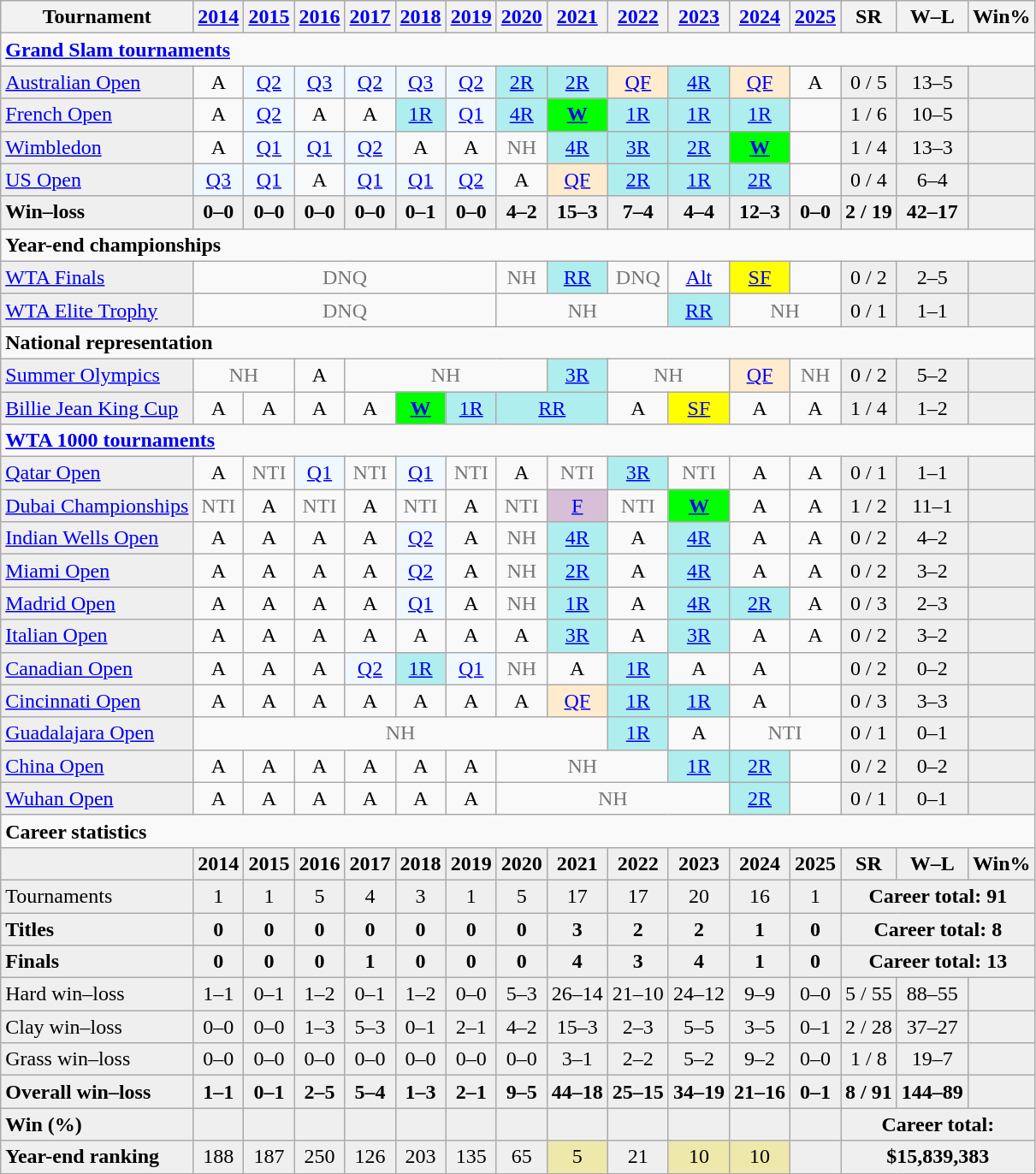<table class=wikitable style=text-align:center>
<tr>
<th>Tournament</th>
<th><a href='#'>2014</a></th>
<th><a href='#'>2015</a></th>
<th><a href='#'>2016</a></th>
<th><a href='#'>2017</a></th>
<th><a href='#'>2018</a></th>
<th><a href='#'>2019</a></th>
<th><a href='#'>2020</a></th>
<th><a href='#'>2021</a></th>
<th><a href='#'>2022</a></th>
<th><a href='#'>2023</a></th>
<th><a href='#'>2024</a></th>
<th><a href='#'>2025</a></th>
<th>SR</th>
<th>W–L</th>
<th>Win%</th>
</tr>
<tr>
<td colspan="16" align="left"><strong><a href='#'>Grand Slam tournaments</a></strong></td>
</tr>
<tr>
<td align=left style=background:#efefef><a href='#'>Australian Open</a></td>
<td>A</td>
<td style=background:#f0f8ff><a href='#'>Q2</a></td>
<td style=background:#f0f8ff><a href='#'>Q3</a></td>
<td style=background:#f0f8ff><a href='#'>Q2</a></td>
<td style=background:#f0f8ff><a href='#'>Q3</a></td>
<td style=background:#f0f8ff><a href='#'>Q2</a></td>
<td style=background:#afeeee><a href='#'>2R</a></td>
<td style=background:#afeeee><a href='#'>2R</a></td>
<td style=background:#ffebcd><a href='#'>QF</a></td>
<td style=background:#afeeee><a href='#'>4R</a></td>
<td style=background:#ffebcd><a href='#'>QF</a></td>
<td>A</td>
<td bgcolor=efefef>0 / 5</td>
<td bgcolor=efefef>13–5</td>
<td bgcolor=efefef></td>
</tr>
<tr>
<td align=left style=background:#efefef><a href='#'>French Open</a></td>
<td>A</td>
<td style=background:#f0f8ff><a href='#'>Q2</a></td>
<td>A</td>
<td>A</td>
<td style=background:#afeeee><a href='#'>1R</a></td>
<td style=background:#f0f8ff><a href='#'>Q1</a></td>
<td style=background:#afeeee><a href='#'>4R</a></td>
<td style=background:lime><a href='#'><strong>W</strong></a></td>
<td style=background:#afeeee><a href='#'>1R</a></td>
<td style=background:#afeeee><a href='#'>1R</a></td>
<td style=background:#afeeee><a href='#'>1R</a></td>
<td></td>
<td bgcolor=efefef>1 / 6</td>
<td bgcolor=efefef>10–5</td>
<td bgcolor=efefef></td>
</tr>
<tr>
<td align=left style=background:#efefef><a href='#'>Wimbledon</a></td>
<td>A</td>
<td style=background:#f0f8ff><a href='#'>Q1</a></td>
<td style=background:#f0f8ff><a href='#'>Q1</a></td>
<td style=background:#f0f8ff><a href='#'>Q2</a></td>
<td>A</td>
<td>A</td>
<td style=color:#767676>NH</td>
<td style=background:#afeeee><a href='#'>4R</a></td>
<td style=background:#afeeee><a href='#'>3R</a></td>
<td style=background:#afeeee><a href='#'>2R</a></td>
<td style=background:lime><a href='#'><strong>W</strong></a></td>
<td></td>
<td bgcolor=efefef>1 / 4</td>
<td bgcolor=efefef>13–3</td>
<td bgcolor=efefef></td>
</tr>
<tr>
<td align=left style=background:#efefef><a href='#'>US Open</a></td>
<td style=background:#f0f8ff><a href='#'>Q3</a></td>
<td style=background:#f0f8ff><a href='#'>Q1</a></td>
<td>A</td>
<td style=background:#f0f8ff><a href='#'>Q1</a></td>
<td style=background:#f0f8ff><a href='#'>Q1</a></td>
<td style=background:#f0f8ff><a href='#'>Q2</a></td>
<td>A</td>
<td style=background:#ffebcd><a href='#'>QF</a></td>
<td style=background:#afeeee><a href='#'>2R</a></td>
<td style=background:#afeeee><a href='#'>1R</a></td>
<td style=background:#afeeee><a href='#'>2R</a></td>
<td></td>
<td bgcolor=efefef>0 / 4</td>
<td bgcolor=efefef>6–4</td>
<td bgcolor=efefef></td>
</tr>
<tr style=background:#efefef;font-weight:bold>
<td align=left>Win–loss</td>
<td>0–0</td>
<td>0–0</td>
<td>0–0</td>
<td>0–0</td>
<td>0–1</td>
<td>0–0</td>
<td>4–2</td>
<td>15–3</td>
<td>7–4</td>
<td>4–4</td>
<td>12–3</td>
<td>0–0</td>
<td>2 / 19</td>
<td>42–17</td>
<td></td>
</tr>
<tr>
<td colspan="16" align="left"><strong>Year-end championships</strong></td>
</tr>
<tr>
<td align=left style=background:#efefef><a href='#'>WTA Finals</a></td>
<td colspan=6 style=color:#767676>DNQ</td>
<td style=color:#767676>NH</td>
<td style=background:#afeeee><a href='#'>RR</a></td>
<td style=color:#767676>DNQ</td>
<td><a href='#'>Alt</a></td>
<td style=background:yellow><a href='#'>SF</a></td>
<td></td>
<td bgcolor=efefef>0 / 2</td>
<td bgcolor=efefef>2–5</td>
<td bgcolor=efefef></td>
</tr>
<tr>
<td align=left style=background:#efefef><a href='#'>WTA Elite Trophy</a></td>
<td colspan=6 style=color:#767676>DNQ</td>
<td colspan=3 style=color:#767676>NH</td>
<td style=background:#afeeee><a href='#'>RR</a></td>
<td colspan=2 style=color:#767676>NH</td>
<td bgcolor=efefef>0 / 1</td>
<td bgcolor=efefef>1–1</td>
<td bgcolor=efefef></td>
</tr>
<tr>
<td colspan="16" align="left"><strong>National representation</strong></td>
</tr>
<tr>
<td align=left style=background:#efefef><a href='#'>Summer Olympics</a></td>
<td colspan=2 style=color:#767676>NH</td>
<td>A</td>
<td colspan=4 style=color:#767676>NH</td>
<td style=background:#afeeee><a href='#'>3R</a></td>
<td colspan=2 style=color:#767676>NH</td>
<td style=background:#ffebcd><a href='#'>QF</a></td>
<td style=color:#767676>NH</td>
<td bgcolor=efefef>0 / 2</td>
<td bgcolor=efefef>5–2</td>
<td bgcolor=efefef></td>
</tr>
<tr>
<td align=left style=background:#efefef><a href='#'>Billie Jean King Cup</a></td>
<td>A</td>
<td>A</td>
<td>A</td>
<td>A</td>
<td style=background:lime><strong><a href='#'>W</a></strong></td>
<td style=background:#afeeee><a href='#'>1R</a></td>
<td colspan=2 style=background:#afeeee><a href='#'>RR</a></td>
<td>A</td>
<td style=background:yellow><a href='#'>SF</a></td>
<td>A</td>
<td>A</td>
<td bgcolor=efefef>1 / 4</td>
<td bgcolor=efefef>1–2</td>
<td bgcolor=efefef></td>
</tr>
<tr>
<td colspan="16" align="left"><strong><a href='#'>WTA 1000 tournaments</a></strong></td>
</tr>
<tr>
<td align=left style=background:#efefef><a href='#'>Qatar Open</a></td>
<td>A</td>
<td style=color:#767676>NTI</td>
<td style=background:#f0f8ff><a href='#'>Q1</a></td>
<td style=color:#767676>NTI</td>
<td style=background:#f0f8ff><a href='#'>Q1</a></td>
<td style=color:#767676>NTI</td>
<td>A</td>
<td style=color:#767676>NTI</td>
<td style=background:#afeeee><a href='#'>3R</a></td>
<td style=color:#767676>NTI</td>
<td>A</td>
<td>A</td>
<td bgcolor=efefef>0 / 1</td>
<td bgcolor=efefef>1–1</td>
<td bgcolor=efefef></td>
</tr>
<tr>
<td align=left style=background:#efefef><a href='#'>Dubai Championships</a></td>
<td style=color:#767676>NTI</td>
<td>A</td>
<td style=color:#767676>NTI</td>
<td>A</td>
<td style=color:#767676>NTI</td>
<td>A</td>
<td style=color:#767676>NTI</td>
<td style=background:thistle><a href='#'>F</a></td>
<td style=color:#767676>NTI</td>
<td style=background:lime><strong><a href='#'>W</a></strong></td>
<td>A</td>
<td>A</td>
<td bgcolor=efefef>1 / 2</td>
<td bgcolor=efefef>11–1</td>
<td bgcolor=efefef></td>
</tr>
<tr>
<td align=left style=background:#efefef><a href='#'>Indian Wells Open</a></td>
<td>A</td>
<td>A</td>
<td>A</td>
<td>A</td>
<td style=background:#f0f8ff><a href='#'>Q2</a></td>
<td>A</td>
<td style=color:#767676>NH</td>
<td style=background:#afeeee><a href='#'>4R</a></td>
<td>A</td>
<td style=background:#afeeee><a href='#'>4R</a></td>
<td>A</td>
<td>A</td>
<td bgcolor=efefef>0 / 2</td>
<td bgcolor=efefef>4–2</td>
<td bgcolor=efefef></td>
</tr>
<tr>
<td align=left style=background:#efefef><a href='#'>Miami Open</a></td>
<td>A</td>
<td>A</td>
<td>A</td>
<td>A</td>
<td style=background:#f0f8ff><a href='#'>Q2</a></td>
<td>A</td>
<td style=color:#767676>NH</td>
<td style=background:#afeeee><a href='#'>2R</a></td>
<td>A</td>
<td style=background:#afeeee><a href='#'>4R</a></td>
<td>A</td>
<td>A</td>
<td bgcolor=efefef>0 / 2</td>
<td bgcolor=efefef>3–2</td>
<td bgcolor=efefef></td>
</tr>
<tr>
<td align=left style=background:#efefef><a href='#'>Madrid Open</a></td>
<td>A</td>
<td>A</td>
<td>A</td>
<td>A</td>
<td style=background:#f0f8ff><a href='#'>Q1</a></td>
<td>A</td>
<td style=color:#767676>NH</td>
<td style=background:#afeeee><a href='#'>1R</a></td>
<td>A</td>
<td style=background:#afeeee><a href='#'>4R</a></td>
<td style=background:#afeeee><a href='#'>2R</a></td>
<td>A</td>
<td bgcolor=efefef>0 / 3</td>
<td bgcolor=efefef>2–3</td>
<td bgcolor=efefef></td>
</tr>
<tr>
<td align=left style=background:#efefef><a href='#'>Italian Open</a></td>
<td>A</td>
<td>A</td>
<td>A</td>
<td>A</td>
<td>A</td>
<td>A</td>
<td>A</td>
<td style=background:#afeeee><a href='#'>3R</a></td>
<td>A</td>
<td style=background:#afeeee><a href='#'>3R</a></td>
<td>A</td>
<td>A</td>
<td bgcolor=efefef>0 / 2</td>
<td bgcolor=efefef>3–2</td>
<td bgcolor=efefef></td>
</tr>
<tr>
<td align=left style=background:#efefef><a href='#'>Canadian Open</a></td>
<td>A</td>
<td>A</td>
<td>A</td>
<td style=background:#f0f8ff><a href='#'>Q2</a></td>
<td style=background:#afeeee><a href='#'>1R</a></td>
<td style=background:#f0f8ff><a href='#'>Q1</a></td>
<td style=color:#767676>NH</td>
<td>A</td>
<td style=background:#afeeee><a href='#'>1R</a></td>
<td>A</td>
<td>A</td>
<td></td>
<td bgcolor=efefef>0 / 2</td>
<td bgcolor=efefef>0–2</td>
<td bgcolor=efefef></td>
</tr>
<tr>
<td align=left style=background:#efefef><a href='#'>Cincinnati Open</a></td>
<td>A</td>
<td>A</td>
<td>A</td>
<td>A</td>
<td>A</td>
<td>A</td>
<td>A</td>
<td style=background:#ffebcd><a href='#'>QF</a></td>
<td style=background:#afeeee><a href='#'>1R</a></td>
<td style=background:#afeeee><a href='#'>1R</a></td>
<td>A</td>
<td></td>
<td bgcolor=efefef>0 / 3</td>
<td bgcolor=efefef>3–3</td>
<td bgcolor=efefef></td>
</tr>
<tr>
<td align=left style=background:#efefef><a href='#'>Guadalajara Open</a></td>
<td colspan=8 style=color:#767676>NH</td>
<td style=background:#afeeee><a href='#'>1R</a></td>
<td>A</td>
<td colspan=2 style=color:#767676>NTI</td>
<td bgcolor=efefef>0 / 1</td>
<td bgcolor=efefef>0–1</td>
<td bgcolor=efefef></td>
</tr>
<tr>
<td align=left style=background:#efefef><a href='#'>China Open</a></td>
<td>A</td>
<td>A</td>
<td>A</td>
<td>A</td>
<td>A</td>
<td>A</td>
<td colspan=3 style=color:#767676>NH</td>
<td style=background:#afeeee><a href='#'>1R</a></td>
<td style=background:#afeeee><a href='#'>2R</a></td>
<td></td>
<td bgcolor=efefef>0 / 2</td>
<td bgcolor=efefef>0–2</td>
<td bgcolor=efefef></td>
</tr>
<tr>
<td align=left style=background:#efefef><a href='#'>Wuhan Open</a></td>
<td>A</td>
<td>A</td>
<td>A</td>
<td>A</td>
<td>A</td>
<td>A</td>
<td colspan=4 style=color:#767676>NH</td>
<td style=background:#afeeee><a href='#'>2R</a></td>
<td></td>
<td bgcolor=efefef>0 / 1</td>
<td bgcolor=efefef>0–1</td>
<td bgcolor=efefef></td>
</tr>
<tr>
<td colspan="16" align="left"><strong>Career statistics</strong></td>
</tr>
<tr style=background:#efefef;font-weight:bold>
<td></td>
<td>2014</td>
<td>2015</td>
<td>2016</td>
<td>2017</td>
<td>2018</td>
<td>2019</td>
<td>2020</td>
<td>2021</td>
<td>2022</td>
<td>2023</td>
<td>2024</td>
<td>2025</td>
<td>SR</td>
<td>W–L</td>
<td>Win%</td>
</tr>
<tr style=background:#efefef>
<td align=left>Tournaments</td>
<td>1</td>
<td>1</td>
<td>5</td>
<td>4</td>
<td>3</td>
<td>1</td>
<td>5</td>
<td>17</td>
<td>17</td>
<td>20</td>
<td>16</td>
<td>1</td>
<td colspan="3"><strong>Career total: 91</strong></td>
</tr>
<tr style=background:#efefef;font-weight:bold>
<td align=left>Titles</td>
<td>0</td>
<td>0</td>
<td>0</td>
<td>0</td>
<td>0</td>
<td>0</td>
<td>0</td>
<td>3</td>
<td>2</td>
<td>2</td>
<td>1</td>
<td>0</td>
<td colspan="3">Career total: 8</td>
</tr>
<tr style=background:#efefef;font-weight:bold>
<td align=left>Finals</td>
<td>0</td>
<td>0</td>
<td>0</td>
<td>1</td>
<td>0</td>
<td>0</td>
<td>0</td>
<td>4</td>
<td>3</td>
<td>4</td>
<td>1</td>
<td>0</td>
<td colspan="3">Career total: 13</td>
</tr>
<tr style=background:#efefef>
<td align=left>Hard win–loss</td>
<td>1–1</td>
<td>0–1</td>
<td>1–2</td>
<td>0–1</td>
<td>1–2</td>
<td>0–0</td>
<td>5–3</td>
<td>26–14</td>
<td>21–10</td>
<td>24–12</td>
<td>9–9</td>
<td>0–0</td>
<td>5 / 55</td>
<td>88–55</td>
<td></td>
</tr>
<tr style=background:#efefef>
<td align=left>Clay win–loss</td>
<td>0–0</td>
<td>0–0</td>
<td>1–3</td>
<td>5–3</td>
<td>0–1</td>
<td>2–1</td>
<td>4–2</td>
<td>15–3</td>
<td>2–3</td>
<td>5–5</td>
<td>3–5</td>
<td>0–1</td>
<td>2 / 28</td>
<td>37–27</td>
<td></td>
</tr>
<tr style=background:#efefef>
<td align=left>Grass win–loss</td>
<td>0–0</td>
<td>0–0</td>
<td>0–0</td>
<td>0–0</td>
<td>0–0</td>
<td>0–0</td>
<td>0–0</td>
<td>3–1</td>
<td>2–2</td>
<td>5–2</td>
<td>9–2</td>
<td>0–0</td>
<td>1 / 8</td>
<td>19–7</td>
<td></td>
</tr>
<tr style=background:#efefef;font-weight:bold>
<td align=left>Overall win–loss</td>
<td>1–1</td>
<td>0–1</td>
<td>2–5</td>
<td>5–4</td>
<td>1–3</td>
<td>2–1</td>
<td>9–5</td>
<td>44–18</td>
<td>25–15</td>
<td>34–19</td>
<td>21–16</td>
<td>0–1</td>
<td>8 / 91</td>
<td>144–89</td>
<td></td>
</tr>
<tr style=background:#efefef;font-weight:bold>
<td align=left>Win (%)</td>
<td></td>
<td></td>
<td></td>
<td></td>
<td></td>
<td></td>
<td></td>
<td></td>
<td></td>
<td></td>
<td></td>
<td></td>
<td colspan="3">Career total: </td>
</tr>
<tr style=background:#efefef>
<td align=left><strong>Year-end ranking</strong></td>
<td>188</td>
<td>187</td>
<td>250</td>
<td>126</td>
<td>203</td>
<td>135</td>
<td>65</td>
<td style=background:#eee8aa>5</td>
<td>21</td>
<td style=background:#eee8aa>10</td>
<td style=background:#eee8aa>10</td>
<td></td>
<td colspan="3"><strong>$15,839,383</strong></td>
</tr>
</table>
